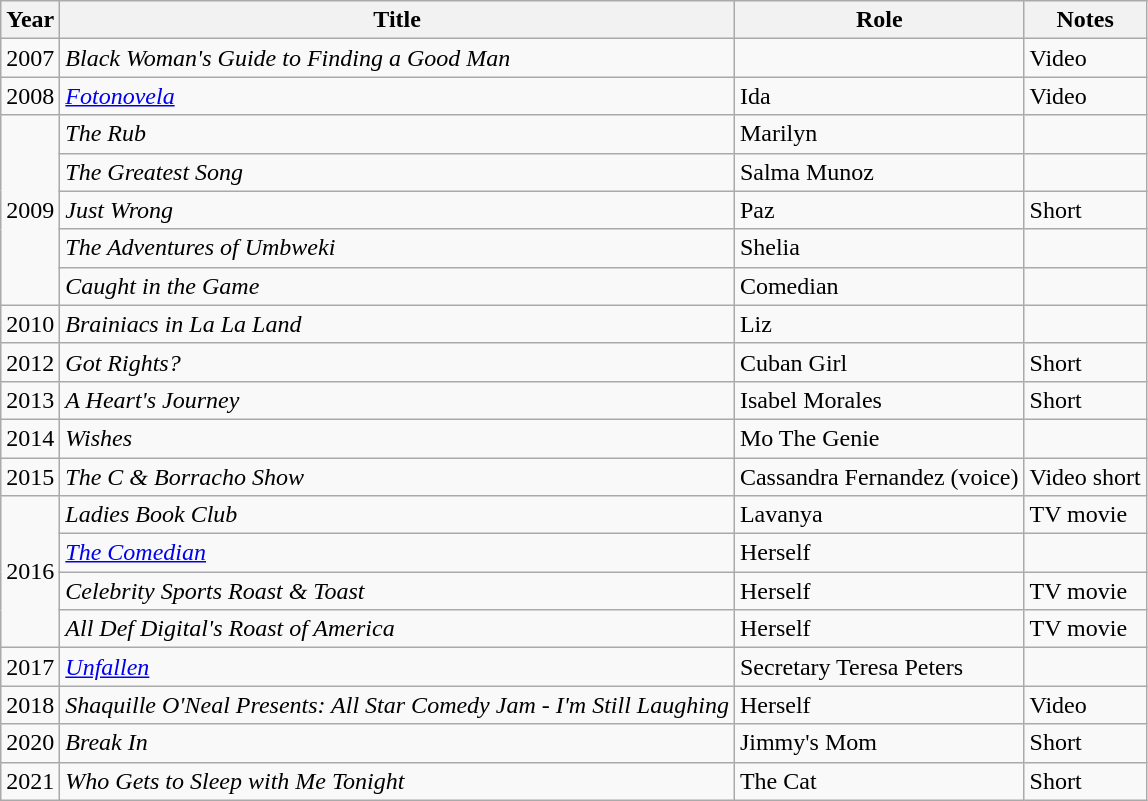<table class="wikitable plainrowheaders sortable" style="margin-right: 0;">
<tr>
<th scope="col">Year</th>
<th scope="col">Title</th>
<th scope="col">Role</th>
<th scope="col" class="unsortable">Notes</th>
</tr>
<tr>
<td>2007</td>
<td><em>Black Woman's Guide to Finding a Good Man</em></td>
<td></td>
<td>Video</td>
</tr>
<tr>
<td>2008</td>
<td><em><a href='#'>Fotonovela</a></em></td>
<td>Ida</td>
<td>Video</td>
</tr>
<tr>
<td rowspan=5>2009</td>
<td><em>The Rub</em></td>
<td>Marilyn</td>
<td></td>
</tr>
<tr>
<td><em>The Greatest Song</em></td>
<td>Salma Munoz</td>
<td></td>
</tr>
<tr>
<td><em>Just Wrong</em></td>
<td>Paz</td>
<td>Short</td>
</tr>
<tr>
<td><em>The Adventures of Umbweki</em></td>
<td>Shelia</td>
<td></td>
</tr>
<tr>
<td><em>Caught in the Game</em></td>
<td>Comedian</td>
<td></td>
</tr>
<tr>
<td>2010</td>
<td><em>Brainiacs in La La Land</em></td>
<td>Liz</td>
<td></td>
</tr>
<tr>
<td>2012</td>
<td><em>Got Rights?</em></td>
<td>Cuban Girl</td>
<td>Short</td>
</tr>
<tr>
<td>2013</td>
<td><em>A Heart's Journey</em></td>
<td>Isabel Morales</td>
<td>Short</td>
</tr>
<tr>
<td>2014</td>
<td><em>Wishes</em></td>
<td>Mo The Genie</td>
<td></td>
</tr>
<tr>
<td>2015</td>
<td><em>The C & Borracho Show</em></td>
<td>Cassandra Fernandez (voice)</td>
<td>Video short</td>
</tr>
<tr>
<td rowspan=4>2016</td>
<td><em>Ladies Book Club</em></td>
<td>Lavanya</td>
<td>TV movie</td>
</tr>
<tr>
<td><em><a href='#'>The Comedian</a></em></td>
<td>Herself</td>
<td></td>
</tr>
<tr>
<td><em>Celebrity Sports Roast & Toast</em></td>
<td>Herself</td>
<td>TV movie</td>
</tr>
<tr>
<td><em>All Def Digital's Roast of America</em></td>
<td>Herself</td>
<td>TV movie</td>
</tr>
<tr>
<td>2017</td>
<td><em><a href='#'>Unfallen</a></em></td>
<td>Secretary Teresa Peters</td>
<td></td>
</tr>
<tr>
<td>2018</td>
<td><em>Shaquille O'Neal Presents: All Star Comedy Jam - I'm Still Laughing</em></td>
<td>Herself</td>
<td>Video</td>
</tr>
<tr>
<td>2020</td>
<td><em>Break In</em></td>
<td>Jimmy's Mom</td>
<td>Short</td>
</tr>
<tr>
<td>2021</td>
<td><em>Who Gets to Sleep with Me Tonight</em></td>
<td>The Cat</td>
<td>Short</td>
</tr>
</table>
